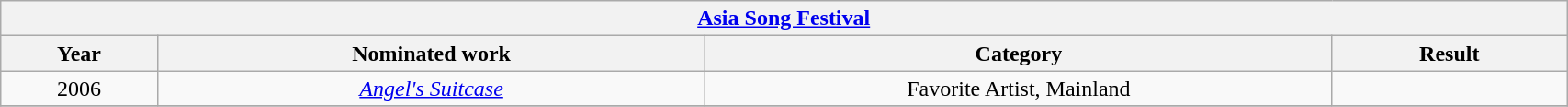<table width="90%" class="wikitable">
<tr>
<th colspan="4" align="center"><a href='#'>Asia Song Festival</a></th>
</tr>
<tr>
<th width="10%">Year</th>
<th width="35%">Nominated work</th>
<th width="40%">Category</th>
<th width="15%">Result</th>
</tr>
<tr>
<td align="center">2006</td>
<td align="center"><em><a href='#'>Angel's Suitcase</a></em></td>
<td align="center">Favorite Artist, Mainland</td>
<td></td>
</tr>
<tr>
</tr>
</table>
